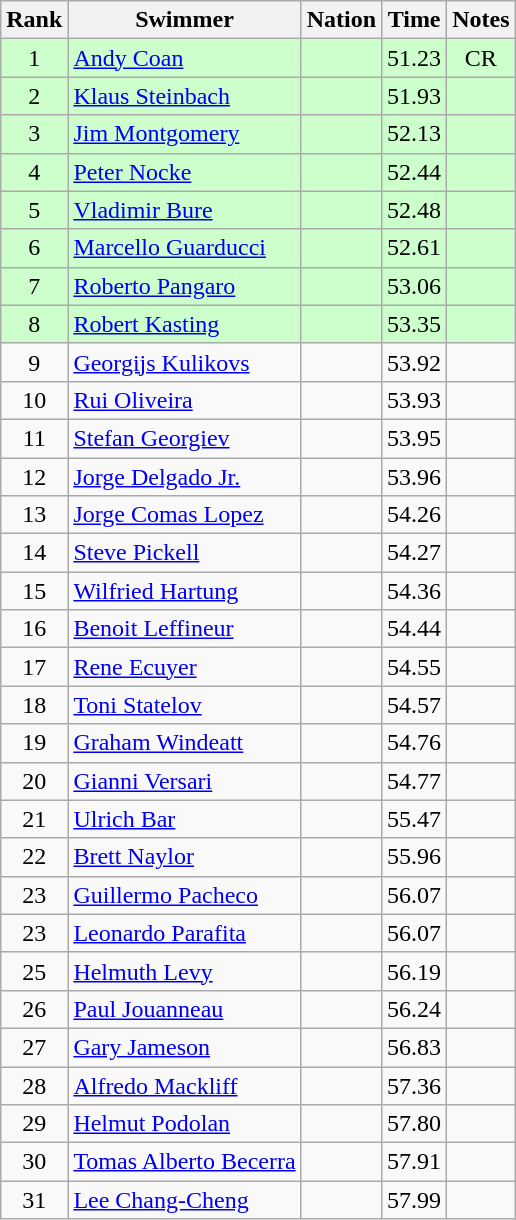<table class="wikitable sortable" style="text-align:center">
<tr>
<th>Rank</th>
<th>Swimmer</th>
<th>Nation</th>
<th>Time</th>
<th>Notes</th>
</tr>
<tr bgcolor=ccffcc>
<td>1</td>
<td align=left><a href='#'>Andy Coan</a></td>
<td align=left></td>
<td>51.23</td>
<td>CR</td>
</tr>
<tr bgcolor=ccffcc>
<td>2</td>
<td align=left><a href='#'>Klaus Steinbach</a></td>
<td align=left></td>
<td>51.93</td>
<td></td>
</tr>
<tr bgcolor=ccffcc>
<td>3</td>
<td align=left><a href='#'>Jim Montgomery</a></td>
<td align=left></td>
<td>52.13</td>
<td></td>
</tr>
<tr bgcolor=ccffcc>
<td>4</td>
<td align=left><a href='#'>Peter Nocke</a></td>
<td align=left></td>
<td>52.44</td>
<td></td>
</tr>
<tr bgcolor=ccffcc>
<td>5</td>
<td align=left><a href='#'>Vladimir Bure</a></td>
<td align=left></td>
<td>52.48</td>
<td></td>
</tr>
<tr bgcolor=ccffcc>
<td>6</td>
<td align=left><a href='#'>Marcello Guarducci</a></td>
<td align=left></td>
<td>52.61</td>
<td></td>
</tr>
<tr bgcolor=ccffcc>
<td>7</td>
<td align=left><a href='#'>Roberto Pangaro</a></td>
<td align=left></td>
<td>53.06</td>
<td></td>
</tr>
<tr bgcolor=ccffcc>
<td>8</td>
<td align=left><a href='#'>Robert Kasting</a></td>
<td align=left></td>
<td>53.35</td>
<td></td>
</tr>
<tr>
<td>9</td>
<td align=left><a href='#'>Georgijs Kulikovs</a></td>
<td align=left></td>
<td>53.92</td>
<td></td>
</tr>
<tr>
<td>10</td>
<td align=left><a href='#'>Rui Oliveira</a></td>
<td align=left></td>
<td>53.93</td>
<td></td>
</tr>
<tr>
<td>11</td>
<td align=left><a href='#'>Stefan Georgiev</a></td>
<td align=left></td>
<td>53.95</td>
<td></td>
</tr>
<tr>
<td>12</td>
<td align=left><a href='#'>Jorge Delgado Jr.</a></td>
<td align=left></td>
<td>53.96</td>
<td></td>
</tr>
<tr>
<td>13</td>
<td align=left><a href='#'>Jorge Comas Lopez</a></td>
<td align=left></td>
<td>54.26</td>
<td></td>
</tr>
<tr>
<td>14</td>
<td align=left><a href='#'>Steve Pickell</a></td>
<td align=left></td>
<td>54.27</td>
<td></td>
</tr>
<tr>
<td>15</td>
<td align=left><a href='#'>Wilfried Hartung</a></td>
<td align=left></td>
<td>54.36</td>
<td></td>
</tr>
<tr>
<td>16</td>
<td align=left><a href='#'>Benoit Leffineur</a></td>
<td align=left></td>
<td>54.44</td>
<td></td>
</tr>
<tr>
<td>17</td>
<td align=left><a href='#'>Rene Ecuyer</a></td>
<td align=left></td>
<td>54.55</td>
<td></td>
</tr>
<tr>
<td>18</td>
<td align=left><a href='#'>Toni Statelov</a></td>
<td align=left></td>
<td>54.57</td>
<td></td>
</tr>
<tr>
<td>19</td>
<td align=left><a href='#'>Graham Windeatt</a></td>
<td align=left></td>
<td>54.76</td>
<td></td>
</tr>
<tr>
<td>20</td>
<td align=left><a href='#'>Gianni Versari</a></td>
<td align=left></td>
<td>54.77</td>
<td></td>
</tr>
<tr>
<td>21</td>
<td align=left><a href='#'>Ulrich Bar</a></td>
<td align=left></td>
<td>55.47</td>
<td></td>
</tr>
<tr>
<td>22</td>
<td align=left><a href='#'>Brett Naylor</a></td>
<td align=left></td>
<td>55.96</td>
<td></td>
</tr>
<tr>
<td>23</td>
<td align=left><a href='#'>Guillermo Pacheco</a></td>
<td align=left></td>
<td>56.07</td>
<td></td>
</tr>
<tr>
<td>23</td>
<td align=left><a href='#'>Leonardo Parafita</a></td>
<td align=left></td>
<td>56.07</td>
<td></td>
</tr>
<tr>
<td>25</td>
<td align=left><a href='#'>Helmuth Levy</a></td>
<td align=left></td>
<td>56.19</td>
<td></td>
</tr>
<tr>
<td>26</td>
<td align=left><a href='#'>Paul Jouanneau</a></td>
<td align=left></td>
<td>56.24</td>
<td></td>
</tr>
<tr>
<td>27</td>
<td align=left><a href='#'>Gary Jameson</a></td>
<td align=left></td>
<td>56.83</td>
<td></td>
</tr>
<tr>
<td>28</td>
<td align=left><a href='#'>Alfredo Mackliff</a></td>
<td align=left></td>
<td>57.36</td>
<td></td>
</tr>
<tr>
<td>29</td>
<td align=left><a href='#'>Helmut Podolan</a></td>
<td align=left></td>
<td>57.80</td>
<td></td>
</tr>
<tr>
<td>30</td>
<td align=left><a href='#'>Tomas Alberto Becerra</a></td>
<td align=left></td>
<td>57.91</td>
<td></td>
</tr>
<tr>
<td>31</td>
<td align=left><a href='#'>Lee Chang-Cheng</a></td>
<td align=left></td>
<td>57.99</td>
<td></td>
</tr>
</table>
